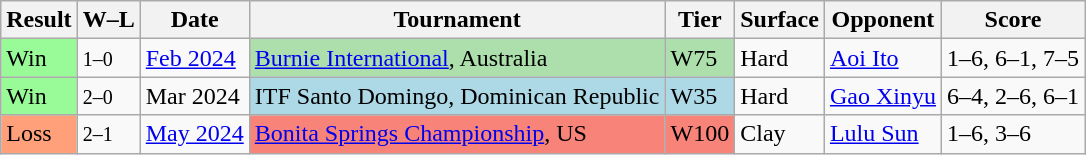<table class="sortable wikitable">
<tr>
<th>Result</th>
<th class="unsortable">W–L</th>
<th>Date</th>
<th>Tournament</th>
<th>Tier</th>
<th>Surface</th>
<th>Opponent</th>
<th class="unsortable">Score</th>
</tr>
<tr>
<td bgcolor=98fb98>Win</td>
<td><small>1–0</small></td>
<td><a href='#'>Feb 2024</a></td>
<td style="background:#addfad;"><a href='#'>Burnie International</a>, Australia</td>
<td style="background:#addfad;">W75</td>
<td>Hard</td>
<td> <a href='#'>Aoi Ito</a></td>
<td>1–6, 6–1, 7–5</td>
</tr>
<tr>
<td bgcolor=98fb98>Win</td>
<td><small>2–0</small></td>
<td>Mar 2024</td>
<td style="background:lightblue;">ITF Santo Domingo, Dominican Republic</td>
<td style="background:lightblue;">W35</td>
<td>Hard</td>
<td> <a href='#'>Gao Xinyu</a></td>
<td>6–4, 2–6, 6–1</td>
</tr>
<tr>
<td bgcolor=ffa07a>Loss</td>
<td><small>2–1</small></td>
<td><a href='#'>May 2024</a></td>
<td style="background:#f88379;"><a href='#'>Bonita Springs Championship</a>, US</td>
<td style="background:#f88379;">W100</td>
<td>Clay</td>
<td> <a href='#'>Lulu Sun</a></td>
<td>1–6, 3–6</td>
</tr>
</table>
